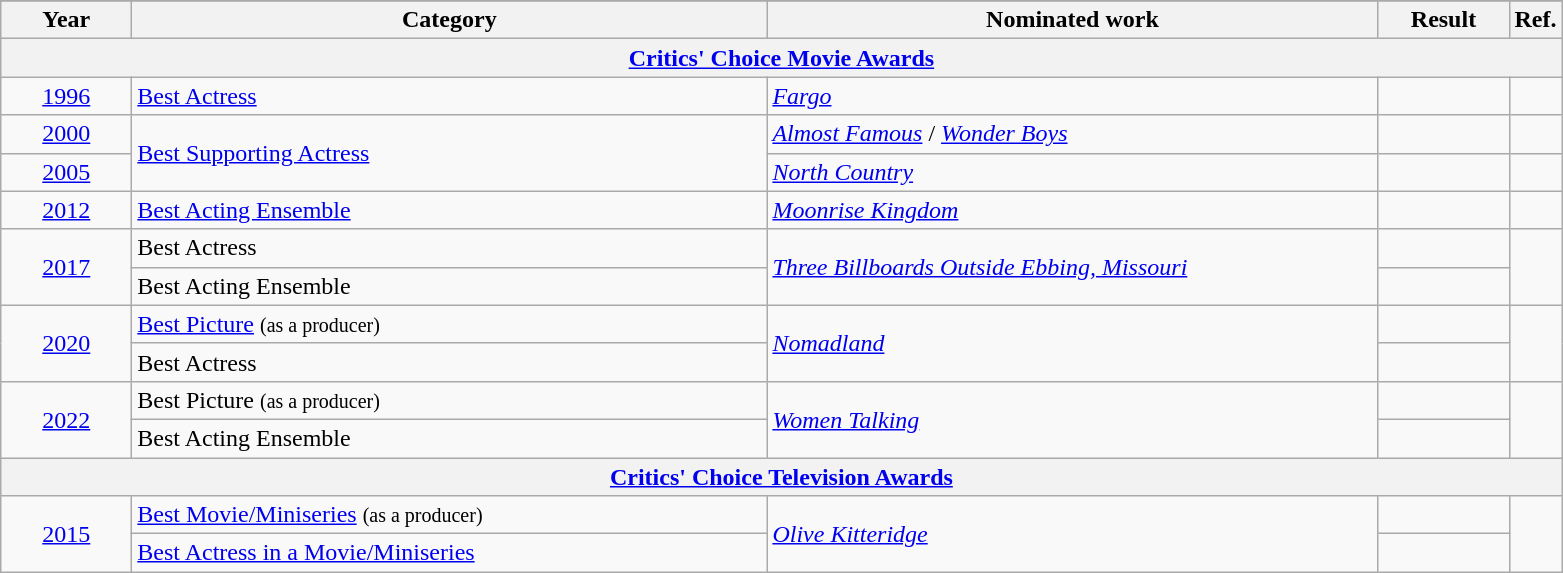<table class=wikitable>
<tr>
</tr>
<tr>
<th scope="col" style="width:5em;">Year</th>
<th scope="col" style="width:26em;">Category</th>
<th scope="col" style="width:25em;">Nominated work</th>
<th scope="col" style="width:5em;">Result</th>
<th>Ref.</th>
</tr>
<tr>
<th colspan=5><a href='#'>Critics' Choice Movie Awards</a></th>
</tr>
<tr>
<td style="text-align:center;"><a href='#'>1996</a></td>
<td><a href='#'>Best Actress</a></td>
<td><em><a href='#'>Fargo</a></em></td>
<td></td>
<td align="center"></td>
</tr>
<tr>
<td align="center"><a href='#'>2000</a></td>
<td rowspan="2"><a href='#'>Best Supporting Actress</a></td>
<td><em><a href='#'>Almost Famous</a></em> / <em><a href='#'>Wonder Boys</a></em></td>
<td></td>
<td align="center"></td>
</tr>
<tr>
<td align="center"><a href='#'>2005</a></td>
<td><em><a href='#'>North Country</a></em></td>
<td></td>
<td align="center"></td>
</tr>
<tr>
<td align="center"><a href='#'>2012</a></td>
<td><a href='#'>Best Acting Ensemble</a></td>
<td><em><a href='#'>Moonrise Kingdom</a></em></td>
<td></td>
<td align="center"></td>
</tr>
<tr>
<td align="center" rowspan="2"><a href='#'>2017</a></td>
<td>Best Actress</td>
<td rowspan="2"><em><a href='#'>Three Billboards Outside Ebbing, Missouri</a></em></td>
<td></td>
<td rowspan="2"align="center"></td>
</tr>
<tr>
<td>Best Acting Ensemble</td>
<td></td>
</tr>
<tr>
<td align="center" rowspan="2"><a href='#'>2020</a></td>
<td rowspan="1"><a href='#'>Best Picture</a> <small> (as a producer) </small></td>
<td rowspan="2"><em><a href='#'>Nomadland</a></em></td>
<td></td>
<td rowspan="2" align="center"></td>
</tr>
<tr>
<td>Best Actress</td>
<td></td>
</tr>
<tr>
<td align="center" rowspan="2"><a href='#'>2022</a></td>
<td>Best Picture <small> (as a producer) </small></td>
<td rowspan="2"><em><a href='#'>Women Talking</a></em></td>
<td></td>
<td rowspan="2" align="center"></td>
</tr>
<tr>
<td>Best Acting Ensemble</td>
<td></td>
</tr>
<tr>
<th colspan=5><a href='#'>Critics' Choice Television Awards</a></th>
</tr>
<tr>
<td align="center" rowspan="2"><a href='#'>2015</a></td>
<td><a href='#'>Best Movie/Miniseries</a> <small> (as a producer) </small></td>
<td rowspan="2"><em><a href='#'>Olive Kitteridge</a></em></td>
<td></td>
<td rowspan="2", align="center"></td>
</tr>
<tr>
<td><a href='#'>Best Actress in a Movie/Miniseries</a></td>
<td></td>
</tr>
</table>
